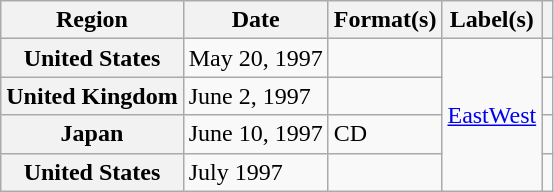<table class="wikitable plainrowheaders">
<tr>
<th scope="col">Region</th>
<th scope="col">Date</th>
<th scope="col">Format(s)</th>
<th scope="col">Label(s)</th>
<th scope="col"></th>
</tr>
<tr>
<th scope="row">United States</th>
<td>May 20, 1997</td>
<td></td>
<td rowspan="4"><a href='#'>EastWest</a></td>
<td></td>
</tr>
<tr>
<th scope="row">United Kingdom</th>
<td>June 2, 1997</td>
<td></td>
<td></td>
</tr>
<tr>
<th scope="row">Japan</th>
<td>June 10, 1997</td>
<td>CD</td>
<td></td>
</tr>
<tr>
<th scope="row">United States</th>
<td>July 1997</td>
<td></td>
<td></td>
</tr>
</table>
